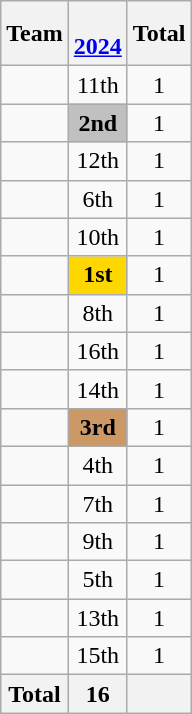<table class="wikitable" style="text-align:center">
<tr>
<th>Team</th>
<th><br><a href='#'>2024</a></th>
<th>Total</th>
</tr>
<tr>
<td align=left></td>
<td>11th</td>
<td>1</td>
</tr>
<tr>
<td align=left></td>
<td bgcolor=silver><strong>2nd</strong></td>
<td>1</td>
</tr>
<tr>
<td align=left></td>
<td>12th</td>
<td>1</td>
</tr>
<tr>
<td align=left></td>
<td>6th</td>
<td>1</td>
</tr>
<tr>
<td align=left></td>
<td>10th</td>
<td>1</td>
</tr>
<tr>
<td align=left></td>
<td bgcolor=gold><strong>1st</strong></td>
<td>1</td>
</tr>
<tr>
<td align=left></td>
<td>8th</td>
<td>1</td>
</tr>
<tr>
<td align=left></td>
<td>16th</td>
<td>1</td>
</tr>
<tr>
<td align=left></td>
<td>14th</td>
<td>1</td>
</tr>
<tr>
<td align=left></td>
<td bgcolor=cc9966><strong>3rd</strong></td>
<td>1</td>
</tr>
<tr>
<td align=left></td>
<td>4th</td>
<td>1</td>
</tr>
<tr>
<td align=left></td>
<td>7th</td>
<td>1</td>
</tr>
<tr>
<td align=left></td>
<td>9th</td>
<td>1</td>
</tr>
<tr>
<td align=left></td>
<td>5th</td>
<td>1</td>
</tr>
<tr>
<td align=left></td>
<td>13th</td>
<td>1</td>
</tr>
<tr>
<td align=left></td>
<td>15th</td>
<td>1</td>
</tr>
<tr>
<th>Total</th>
<th>16</th>
<th></th>
</tr>
</table>
